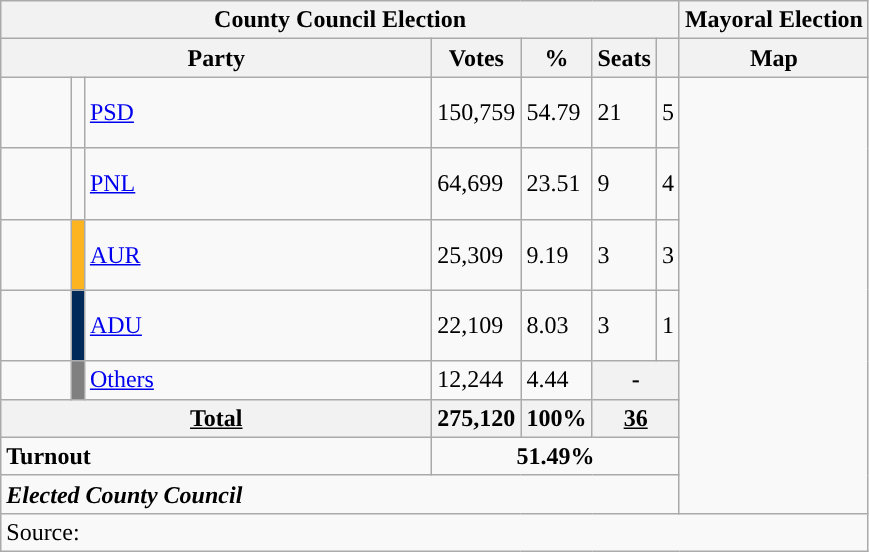<table class="wikitable" style="text-align:left">
<tr>
<th colspan="7">County Council Election</th>
<th>Mayoral Election</th>
</tr>
<tr>
<th colspan="3" width="280">Party</th>
<th>Votes</th>
<th>%</th>
<th>Seats</th>
<th></th>
<th>Map</th>
</tr>
<tr>
<td width="40" height="40"></td>
<td style="color:inherit;background:"></td>
<td align="left"><a href='#'>PSD</a></td>
<td>150,759</td>
<td>54.79</td>
<td>21</td>
<td>5</td>
<td rowspan="8"></td>
</tr>
<tr>
<td height="40"></td>
<td width="1" style="color:inherit;background:"></td>
<td align="left"><a href='#'>PNL</a></td>
<td>64,699</td>
<td>23.51</td>
<td>9</td>
<td>4</td>
</tr>
<tr>
<td height="40"></td>
<td style="background:#FCB521;"></td>
<td align="left"><a href='#'>AUR</a></td>
<td>25,309</td>
<td>9.19</td>
<td>3</td>
<td>3</td>
</tr>
<tr>
<td height="40"></td>
<td style="background:#002A59;"></td>
<td align="left"><a href='#'>ADU</a></td>
<td>22,109</td>
<td>8.03</td>
<td>3</td>
<td>1</td>
</tr>
<tr>
<td></td>
<td style="background-color:Grey "></td>
<td align="left"><a href='#'>Others</a></td>
<td>12,244</td>
<td>4.44</td>
<th colspan="2">-</th>
</tr>
<tr>
<th colspan="3"><strong><u>Total</u></strong></th>
<th style="text-align:left">275,120</th>
<th style="text-align:left">100%</th>
<th colspan="2"><strong><u>36</u></strong></th>
</tr>
<tr>
<td colspan="3"><strong>Turnout</strong></td>
<td colspan="4" style="text-align: center"><strong>51.49%</strong></td>
</tr>
<tr>
<td colspan="7"><strong><em>Elected County Council</em></strong></td>
</tr>
<tr>
<td colspan="8">Source: </td>
</tr>
</table>
